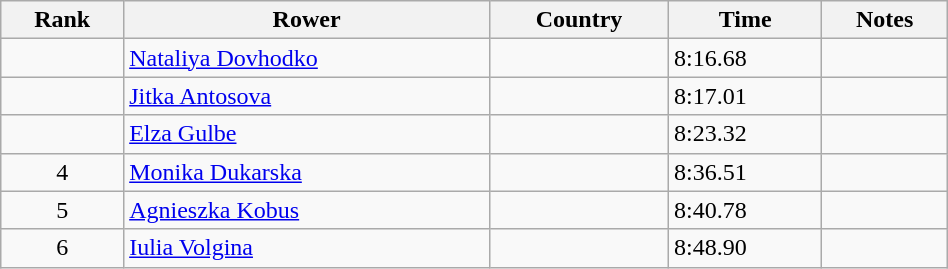<table class="wikitable" width=50%>
<tr>
<th>Rank</th>
<th>Rower</th>
<th>Country</th>
<th>Time</th>
<th>Notes</th>
</tr>
<tr>
<td align="center"></td>
<td><a href='#'>Nataliya Dovhodko</a></td>
<td></td>
<td>8:16.68</td>
<td></td>
</tr>
<tr>
<td align="center"></td>
<td><a href='#'>Jitka Antosova</a></td>
<td></td>
<td>8:17.01</td>
<td></td>
</tr>
<tr>
<td align="center"></td>
<td><a href='#'>Elza Gulbe</a></td>
<td></td>
<td>8:23.32</td>
<td></td>
</tr>
<tr>
<td align="center">4</td>
<td><a href='#'>Monika Dukarska</a></td>
<td></td>
<td>8:36.51</td>
<td></td>
</tr>
<tr>
<td align="center">5</td>
<td><a href='#'>Agnieszka Kobus</a></td>
<td></td>
<td>8:40.78</td>
<td></td>
</tr>
<tr>
<td align="center">6</td>
<td><a href='#'>Iulia Volgina</a></td>
<td></td>
<td>8:48.90</td>
<td></td>
</tr>
</table>
